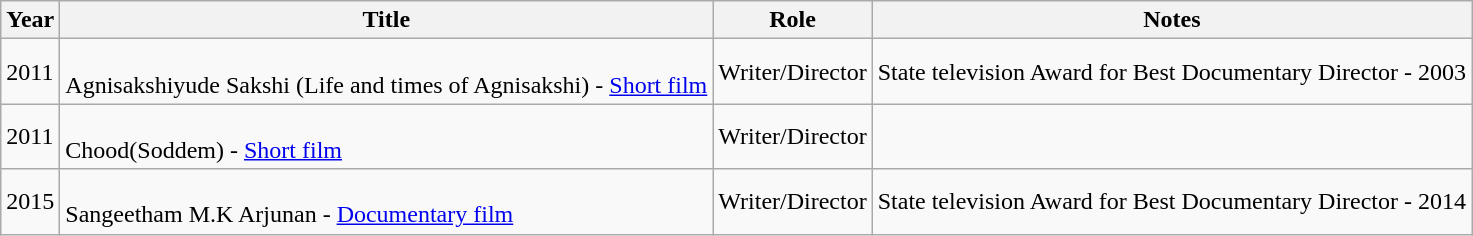<table class="wikitable sortable">
<tr>
<th>Year</th>
<th>Title</th>
<th>Role</th>
<th>Notes</th>
</tr>
<tr>
<td>2011</td>
<td><br>Agnisakshiyude Sakshi (Life and times of Agnisakshi) - <a href='#'>Short film</a></td>
<td>Writer/Director</td>
<td>State television Award for Best Documentary Director - 2003</td>
</tr>
<tr>
<td>2011</td>
<td><br>Chood(Soddem) - <a href='#'>Short film</a></td>
<td>Writer/Director</td>
<td></td>
</tr>
<tr>
<td>2015</td>
<td><br>Sangeetham M.K Arjunan - <a href='#'>Documentary film</a></td>
<td>Writer/Director</td>
<td>State television Award for Best Documentary Director - 2014</td>
</tr>
</table>
